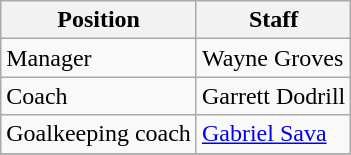<table class=wikitable>
<tr>
<th style=>Position</th>
<th style=>Staff</th>
</tr>
<tr>
<td>Manager</td>
<td>Wayne Groves</td>
</tr>
<tr>
<td>Coach</td>
<td>Garrett Dodrill</td>
</tr>
<tr>
<td>Goalkeeping coach</td>
<td><a href='#'>Gabriel Sava</a></td>
</tr>
<tr>
</tr>
</table>
